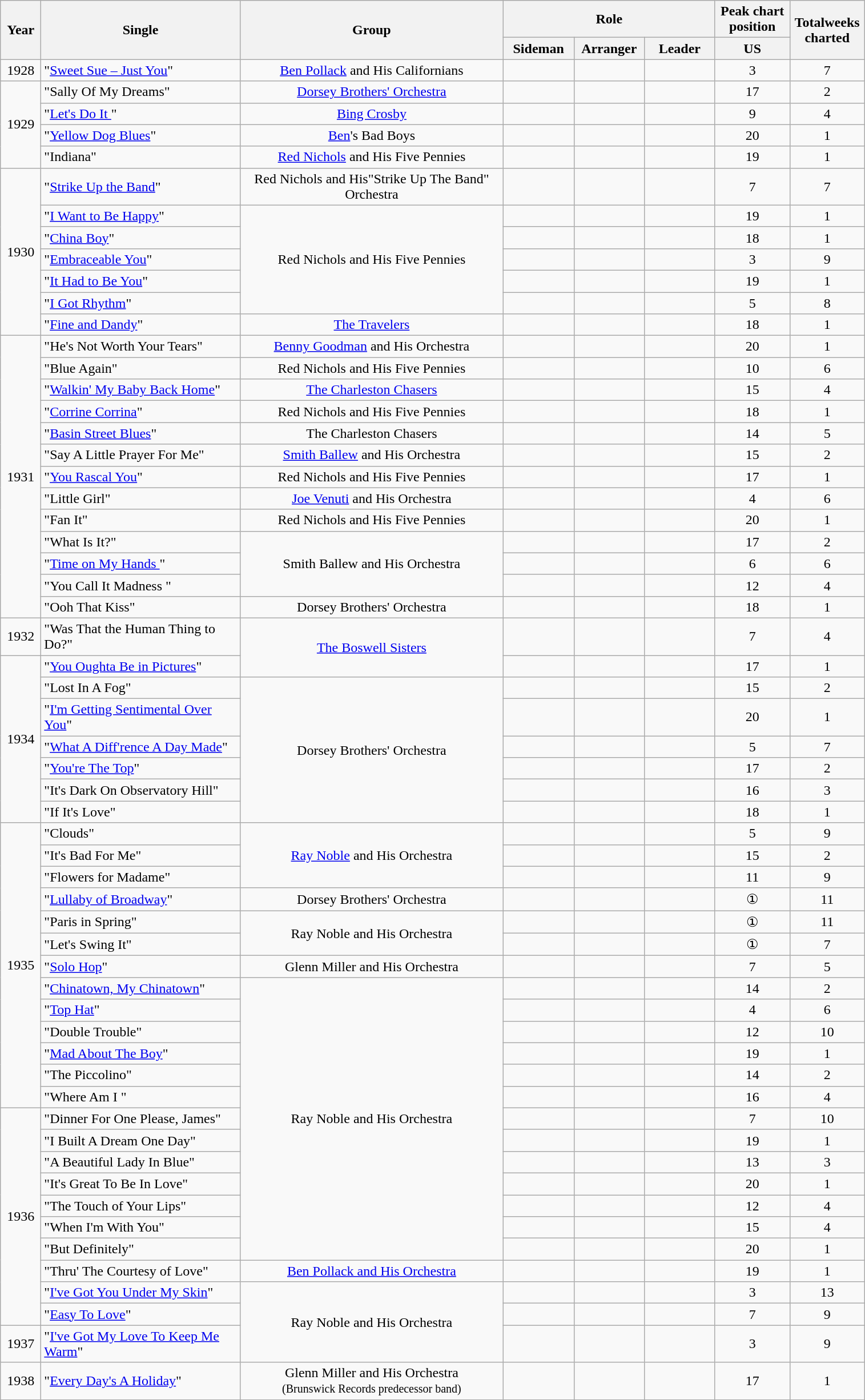<table class="sortable wikitable">
<tr>
<th rowspan="2" width="40">Year</th>
<th width="225" rowspan="2">Single</th>
<th width="300" rowspan="2">Group</th>
<th width="225" colspan="3" text-align="left" style="text-align:center;">Role</th>
<th width="80">Peak chart position</th>
<th width="80" rowspan="2" data-sort-type=number>Totalweeks charted</th>
</tr>
<tr>
<th width="75" data-sort-type=text>Sideman</th>
<th width="75" data-sort-type=text>Arranger</th>
<th width="75" data-sort-type=text>Leader</th>
<th width="80" data-sort-type=number>US</th>
</tr>
<tr>
<td align="center">1928</td>
<td align="left">"<a href='#'>Sweet Sue – Just You</a>"</td>
<td align="center"><a href='#'>Ben Pollack</a> and His Californians</td>
<td align="center"></td>
<td></td>
<td></td>
<td align="center">3</td>
<td align="center">7</td>
</tr>
<tr>
<td align="center" rowspan="4">1929</td>
<td align="left">"Sally Of My Dreams"</td>
<td align="center"><a href='#'>Dorsey Brothers' Orchestra</a></td>
<td align="center"></td>
<td align="center"></td>
<td></td>
<td align="center">17</td>
<td align="center">2</td>
</tr>
<tr>
<td align="left">"<a href='#'>Let's Do It </a>"</td>
<td align="center"><a href='#'>Bing Crosby</a> </td>
<td align="center"></td>
<td align="center"></td>
<td></td>
<td align="center">9</td>
<td align="center">4</td>
</tr>
<tr>
<td align="left">"<a href='#'>Yellow Dog Blues</a>"</td>
<td align="center"><a href='#'>Ben</a>'s Bad Boys</td>
<td align="center"></td>
<td></td>
<td></td>
<td align="center">20</td>
<td align="center">1</td>
</tr>
<tr>
<td align="left">"Indiana"</td>
<td align="center"><a href='#'>Red Nichols</a> and His Five Pennies</td>
<td align="center"></td>
<td></td>
<td></td>
<td align="center">19</td>
<td align="center">1</td>
</tr>
<tr>
<td align="center" rowspan="7">1930</td>
<td align="left">"<a href='#'>Strike Up the Band</a>"</td>
<td align="center">Red Nichols and His"Strike Up The Band" Orchestra</td>
<td align="center"></td>
<td></td>
<td></td>
<td align="center">7</td>
<td align="center">7</td>
</tr>
<tr>
<td align="left">"<a href='#'>I Want to Be Happy</a>"</td>
<td align="center" rowspan="5">Red Nichols and His Five Pennies</td>
<td align="center"></td>
<td align="center"></td>
<td></td>
<td align="center">19</td>
<td align="center">1</td>
</tr>
<tr>
<td align="left">"<a href='#'>China Boy</a>"</td>
<td align="center"></td>
<td align="center"></td>
<td></td>
<td align="center">18</td>
<td align="center">1</td>
</tr>
<tr>
<td align="left">"<a href='#'>Embraceable You</a>"</td>
<td align="center"></td>
<td></td>
<td></td>
<td align="center">3</td>
<td align="center">9</td>
</tr>
<tr>
<td align="left">"<a href='#'>It Had to Be You</a>"</td>
<td align="center"></td>
<td></td>
<td></td>
<td align="center">19</td>
<td align="center">1</td>
</tr>
<tr>
<td align="left">"<a href='#'>I Got Rhythm</a>"</td>
<td align="center"></td>
<td></td>
<td></td>
<td align="center">5</td>
<td align="center">8</td>
</tr>
<tr>
<td align="left">"<a href='#'>Fine and Dandy</a>"</td>
<td align="center"><a href='#'>The Travelers</a></td>
<td align="center"></td>
<td align="center"></td>
<td></td>
<td align="center">18</td>
<td align="center">1</td>
</tr>
<tr>
<td align="center" rowspan="13">1931</td>
<td align="left">"He's Not Worth Your Tears"</td>
<td align="center"><a href='#'>Benny Goodman</a> and His Orchestra</td>
<td align="center"></td>
<td></td>
<td></td>
<td align="center">20</td>
<td align="center">1</td>
</tr>
<tr>
<td align="left">"Blue Again"</td>
<td align="center">Red Nichols and His Five Pennies</td>
<td align="center"></td>
<td></td>
<td></td>
<td align="center">10</td>
<td align="center">6</td>
</tr>
<tr>
<td align="left">"<a href='#'>Walkin' My Baby Back Home</a>"</td>
<td align="center"><a href='#'>The Charleston Chasers</a></td>
<td align="center"></td>
<td></td>
<td></td>
<td align="center">15</td>
<td align="center">4</td>
</tr>
<tr>
<td align="left">"<a href='#'>Corrine Corrina</a>"</td>
<td align="center">Red Nichols and His Five Pennies</td>
<td align="center"></td>
<td></td>
<td></td>
<td align="center">18</td>
<td align="center">1</td>
</tr>
<tr>
<td align="left">"<a href='#'>Basin Street Blues</a>"</td>
<td align="center">The Charleston Chasers</td>
<td align="center"></td>
<td align="center"></td>
<td align="center"></td>
<td align="center">14</td>
<td align="center">5</td>
</tr>
<tr>
<td align="left">"Say A Little Prayer For Me"</td>
<td align="center"><a href='#'>Smith Ballew</a> and His Orchestra</td>
<td align="center"></td>
<td align="center"></td>
<td align="center"></td>
<td align="center">15</td>
<td align="center">2</td>
</tr>
<tr>
<td align="left">"<a href='#'>You Rascal You</a>"</td>
<td align="center">Red Nichols and His Five Pennies</td>
<td align="center"></td>
<td></td>
<td></td>
<td align="center">17</td>
<td align="center">1</td>
</tr>
<tr>
<td align="left">"Little Girl"</td>
<td align="center"><a href='#'>Joe Venuti</a> and His Orchestra</td>
<td align="center"></td>
<td></td>
<td></td>
<td align="center">4</td>
<td align="center">6</td>
</tr>
<tr>
<td align="left">"Fan It"</td>
<td align="center">Red Nichols and His Five Pennies</td>
<td align="center"></td>
<td></td>
<td></td>
<td align="center">20</td>
<td align="center">1</td>
</tr>
<tr>
<td align="left">"What Is It?"</td>
<td align="center" rowspan="3">Smith Ballew and His Orchestra</td>
<td align="center"></td>
<td align="center"></td>
<td></td>
<td align="center">17</td>
<td align="center">2</td>
</tr>
<tr>
<td align="left">"<a href='#'>Time on My Hands </a>"</td>
<td align="center"></td>
<td align="center"></td>
<td></td>
<td align="center">6</td>
<td align="center">6</td>
</tr>
<tr>
<td align="left">"You Call It Madness "</td>
<td align="center"></td>
<td align="center"></td>
<td></td>
<td align="center">12</td>
<td align="center">4</td>
</tr>
<tr>
<td align="left">"Ooh That Kiss"</td>
<td align="center">Dorsey Brothers' Orchestra</td>
<td align="center"></td>
<td align="center"></td>
<td></td>
<td align="center">18</td>
<td align="center">1</td>
</tr>
<tr>
<td align="center" rowspan="1">1932</td>
<td align="left">"Was That the Human Thing to Do?"</td>
<td align="center" rowspan="2"><a href='#'>The Boswell Sisters</a> </td>
<td align="center"></td>
<td align="center"></td>
<td></td>
<td align="center">7</td>
<td align="center">4</td>
</tr>
<tr>
<td align="center" rowspan="7">1934</td>
<td align="left">"<a href='#'>You Oughta Be in Pictures</a>"</td>
<td align="center"></td>
<td align="center"></td>
<td></td>
<td align="center">17</td>
<td align="center">1</td>
</tr>
<tr>
<td align="left">"Lost In A Fog"</td>
<td align="center" rowspan="6">Dorsey Brothers' Orchestra</td>
<td align="center"></td>
<td align="center"></td>
<td></td>
<td align="center">15</td>
<td align="center">2</td>
</tr>
<tr>
<td align="left">"<a href='#'>I'm Getting Sentimental Over You</a>"</td>
<td align="center"></td>
<td align="center"></td>
<td></td>
<td align="center">20</td>
<td align="center">1</td>
</tr>
<tr>
<td align="left">"<a href='#'>What A Diff'rence A Day Made</a>"</td>
<td align="center"></td>
<td align="center"></td>
<td></td>
<td align="center">5</td>
<td align="center">7</td>
</tr>
<tr>
<td align="left">"<a href='#'>You're The Top</a>"</td>
<td align="center"></td>
<td align="center"></td>
<td></td>
<td align="center">17</td>
<td align="center">2</td>
</tr>
<tr>
<td align="left">"It's Dark On Observatory Hill"</td>
<td align="center"></td>
<td align="center"></td>
<td></td>
<td align="center">16</td>
<td align="center">3</td>
</tr>
<tr>
<td align="left">"If It's Love"</td>
<td align="center"></td>
<td align="center"></td>
<td></td>
<td align="center">18</td>
<td align="center">1</td>
</tr>
<tr>
<td align="center" rowspan="13">1935</td>
<td align="left">"Clouds"</td>
<td align="center" rowspan="3"><a href='#'>Ray Noble</a> and His Orchestra</td>
<td align="center"></td>
<td align="center"></td>
<td></td>
<td align="center">5</td>
<td align="center">9</td>
</tr>
<tr>
<td align="left">"It's Bad For Me"</td>
<td align="center"></td>
<td align="center"></td>
<td></td>
<td align="center">15</td>
<td align="center">2</td>
</tr>
<tr>
<td align="left">"Flowers for Madame"</td>
<td align="center"></td>
<td align="center"></td>
<td></td>
<td align="center">11</td>
<td align="center">9</td>
</tr>
<tr>
<td align="left">"<a href='#'>Lullaby of Broadway</a>"</td>
<td align="center">Dorsey Brothers' Orchestra</td>
<td></td>
<td align="center"></td>
<td></td>
<td align="center">①</td>
<td align="center">11</td>
</tr>
<tr>
<td align="left">"Paris in Spring"</td>
<td align="center" rowspan="2">Ray Noble and His Orchestra</td>
<td align="center"></td>
<td align="center"></td>
<td></td>
<td align="center">①</td>
<td align="center">11</td>
</tr>
<tr>
<td align="left">"Let's Swing It"</td>
<td align="center"></td>
<td align="center"></td>
<td></td>
<td align="center">①</td>
<td align="center">7</td>
</tr>
<tr>
<td align="left">"<a href='#'>Solo Hop</a>"</td>
<td align="center">Glenn Miller and His Orchestra</td>
<td></td>
<td align="center"></td>
<td align="center"></td>
<td align="center">7</td>
<td align="center">5</td>
</tr>
<tr>
<td align="left">"<a href='#'>Chinatown, My Chinatown</a>"</td>
<td align="center" rowspan="13">Ray Noble and His Orchestra</td>
<td align="center"></td>
<td align="center"></td>
<td></td>
<td align="center">14</td>
<td align="center">2</td>
</tr>
<tr>
<td align="left">"<a href='#'>Top Hat</a>"</td>
<td align="center"></td>
<td align="center"></td>
<td></td>
<td align="center">4</td>
<td align="center">6</td>
</tr>
<tr>
<td align="left">"Double Trouble"</td>
<td align="center"></td>
<td align="center"></td>
<td></td>
<td align="center">12</td>
<td align="center">10</td>
</tr>
<tr>
<td align="left">"<a href='#'>Mad About The Boy</a>"</td>
<td align="center"></td>
<td align="center"></td>
<td></td>
<td align="center">19</td>
<td align="center">1</td>
</tr>
<tr>
<td align="left">"The Piccolino"</td>
<td align="center"></td>
<td align="center"></td>
<td></td>
<td align="center">14</td>
<td align="center">2</td>
</tr>
<tr>
<td align="left">"Where Am I "</td>
<td align="center"></td>
<td align="center"></td>
<td></td>
<td align="center">16</td>
<td align="center">4</td>
</tr>
<tr>
<td align="center" rowspan=10>1936</td>
<td align="left">"Dinner For One Please, James"</td>
<td align="center"></td>
<td align="center"></td>
<td></td>
<td align="center">7</td>
<td align="center">10</td>
</tr>
<tr>
<td align="left">"I Built A Dream One Day"</td>
<td align="center"></td>
<td align="center"></td>
<td></td>
<td align="center">19</td>
<td align="center">1</td>
</tr>
<tr>
<td align="left">"A Beautiful Lady In Blue"</td>
<td align="center"></td>
<td align="center"></td>
<td></td>
<td align="center">13</td>
<td align="center">3</td>
</tr>
<tr>
<td align="left">"It's Great To Be In Love"</td>
<td align="center"></td>
<td align="center"></td>
<td></td>
<td align="center">20</td>
<td align="center">1</td>
</tr>
<tr>
<td align="left">"The Touch of Your Lips"</td>
<td align="center"></td>
<td align="center"></td>
<td></td>
<td align="center">12</td>
<td align="center">4</td>
</tr>
<tr>
<td align="left">"When I'm With You"</td>
<td align="center"></td>
<td align="center"></td>
<td></td>
<td align="center">15</td>
<td align="center">4</td>
</tr>
<tr>
<td align="left">"But Definitely"</td>
<td align="center"></td>
<td align="center"></td>
<td></td>
<td align="center">20</td>
<td align="center">1</td>
</tr>
<tr>
<td align="left">"Thru' The Courtesy of Love"</td>
<td align="center"><a href='#'>Ben Pollack and His Orchestra</a></td>
<td align="center"></td>
<td></td>
<td></td>
<td align="center">19</td>
<td align="center">1</td>
</tr>
<tr>
<td align="left">"<a href='#'>I've Got You Under My Skin</a>"</td>
<td align="center" rowspan="3">Ray Noble and His Orchestra</td>
<td align="center"></td>
<td align="center"></td>
<td></td>
<td align="center">3</td>
<td align="center">13</td>
</tr>
<tr>
<td align="left">"<a href='#'>Easy To Love</a>"</td>
<td align="center"></td>
<td align="center"></td>
<td></td>
<td align="center">7</td>
<td align="center">9</td>
</tr>
<tr>
<td align="center">1937</td>
<td align="left">"<a href='#'>I've Got My Love To Keep Me Warm</a>"</td>
<td align="center"></td>
<td align="center"></td>
<td></td>
<td align="center">3</td>
<td align="center">9</td>
</tr>
<tr>
<td align="center">1938</td>
<td align="left">"<a href='#'>Every Day's A Holiday</a>"</td>
<td align="center">Glenn Miller and His Orchestra<br><small>(Brunswick Records predecessor band)</small></td>
<td></td>
<td></td>
<td align="center"></td>
<td align="center">17</td>
<td align="center">1</td>
</tr>
<tr>
</tr>
</table>
